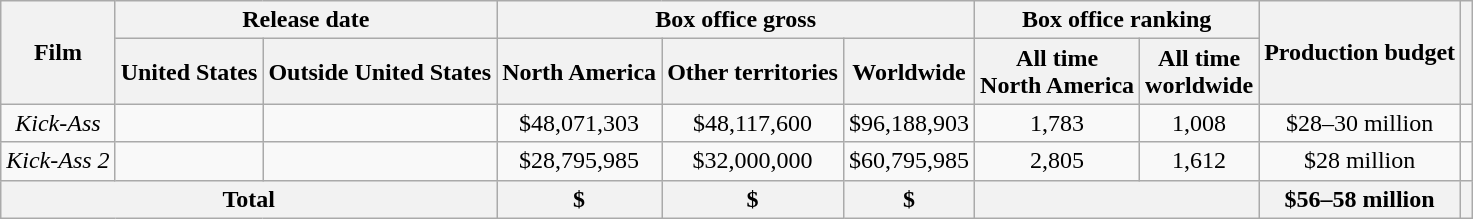<table class="wikitable" style="text-align: center;">
<tr>
<th rowspan="2">Film</th>
<th colspan="2">Release date</th>
<th colspan="3">Box office gross</th>
<th colspan="2" text="wrap">Box office ranking</th>
<th rowspan="2">Production budget</th>
<th rowspan="2"></th>
</tr>
<tr>
<th>United States</th>
<th>Outside United States</th>
<th>North America</th>
<th>Other territories</th>
<th>Worldwide</th>
<th>All time <br>North America</th>
<th>All time <br>worldwide</th>
</tr>
<tr>
<td><em>Kick-Ass</em></td>
<td></td>
<td></td>
<td>$48,071,303</td>
<td>$48,117,600</td>
<td>$96,188,903</td>
<td>1,783</td>
<td>1,008</td>
<td>$28–30 million</td>
<td></td>
</tr>
<tr>
<td><em>Kick-Ass 2</em></td>
<td></td>
<td></td>
<td>$28,795,985</td>
<td>$32,000,000</td>
<td>$60,795,985</td>
<td>2,805</td>
<td>1,612</td>
<td>$28 million</td>
<td></td>
</tr>
<tr>
<th colspan="3">Total</th>
<th>$</th>
<th>$</th>
<th>$</th>
<th colspan="2"></th>
<th>$56–58 million</th>
<th></th>
</tr>
</table>
